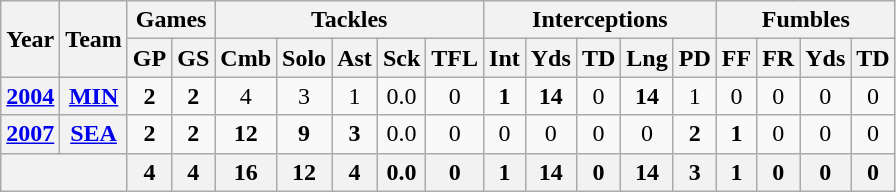<table class="wikitable" style="text-align:center">
<tr>
<th rowspan="2">Year</th>
<th rowspan="2">Team</th>
<th colspan="2">Games</th>
<th colspan="5">Tackles</th>
<th colspan="5">Interceptions</th>
<th colspan="4">Fumbles</th>
</tr>
<tr>
<th>GP</th>
<th>GS</th>
<th>Cmb</th>
<th>Solo</th>
<th>Ast</th>
<th>Sck</th>
<th>TFL</th>
<th>Int</th>
<th>Yds</th>
<th>TD</th>
<th>Lng</th>
<th>PD</th>
<th>FF</th>
<th>FR</th>
<th>Yds</th>
<th>TD</th>
</tr>
<tr>
<th><a href='#'>2004</a></th>
<th><a href='#'>MIN</a></th>
<td><strong>2</strong></td>
<td><strong>2</strong></td>
<td>4</td>
<td>3</td>
<td>1</td>
<td>0.0</td>
<td>0</td>
<td><strong>1</strong></td>
<td><strong>14</strong></td>
<td>0</td>
<td><strong>14</strong></td>
<td>1</td>
<td>0</td>
<td>0</td>
<td>0</td>
<td>0</td>
</tr>
<tr>
<th><a href='#'>2007</a></th>
<th><a href='#'>SEA</a></th>
<td><strong>2</strong></td>
<td><strong>2</strong></td>
<td><strong>12</strong></td>
<td><strong>9</strong></td>
<td><strong>3</strong></td>
<td>0.0</td>
<td>0</td>
<td>0</td>
<td>0</td>
<td>0</td>
<td>0</td>
<td><strong>2</strong></td>
<td><strong>1</strong></td>
<td>0</td>
<td>0</td>
<td>0</td>
</tr>
<tr>
<th colspan="2"></th>
<th>4</th>
<th>4</th>
<th>16</th>
<th>12</th>
<th>4</th>
<th>0.0</th>
<th>0</th>
<th>1</th>
<th>14</th>
<th>0</th>
<th>14</th>
<th>3</th>
<th>1</th>
<th>0</th>
<th>0</th>
<th>0</th>
</tr>
</table>
